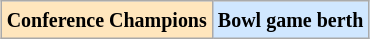<table class="wikitable" style="margin:1em auto;">
<tr>
<td bgcolor="#FFE6BD"><small><strong>Conference Champions</strong></small></td>
<td bgcolor="#D0E7FF"><small><strong>Bowl game berth</strong></small></td>
</tr>
</table>
